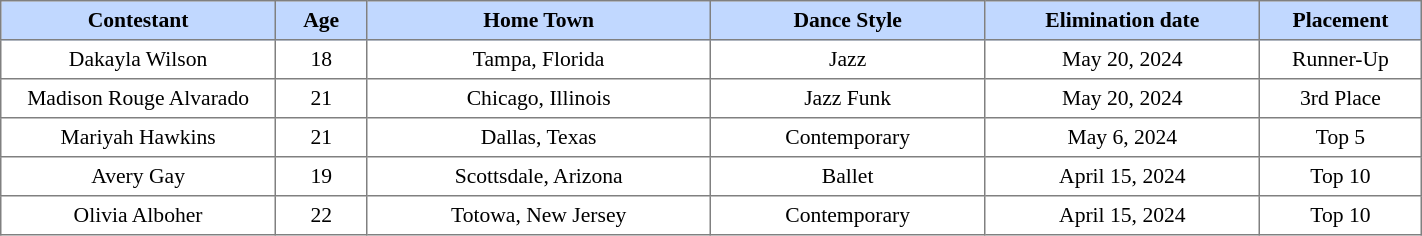<table border="1" cellpadding="4" cellspacing="0" style="text-align:center; font-size:90%; border-collapse:collapse; width:75%;">
<tr style="background:#C1D8FF;">
<th style="width:12%;">Contestant</th>
<th style="width:4%; text-align:center;">Age</th>
<th style="width:15%;">Home Town</th>
<th style="width:12%;">Dance Style</th>
<th style="width:12%;">Elimination date</th>
<th style="width:6%;">Placement</th>
</tr>
<tr>
<td>Dakayla Wilson</td>
<td>18</td>
<td>Tampa, Florida</td>
<td>Jazz</td>
<td>May 20, 2024</td>
<td>Runner-Up</td>
</tr>
<tr>
<td>Madison Rouge Alvarado</td>
<td>21</td>
<td>Chicago, Illinois</td>
<td>Jazz Funk</td>
<td>May 20, 2024</td>
<td>3rd Place</td>
</tr>
<tr>
<td>Mariyah Hawkins</td>
<td>21</td>
<td>Dallas, Texas</td>
<td>Contemporary</td>
<td>May 6, 2024</td>
<td>Top 5</td>
</tr>
<tr>
<td>Avery Gay</td>
<td>19</td>
<td>Scottsdale, Arizona</td>
<td>Ballet</td>
<td>April 15, 2024</td>
<td>Top 10</td>
</tr>
<tr>
<td>Olivia Alboher</td>
<td>22</td>
<td>Totowa, New Jersey</td>
<td>Contemporary</td>
<td>April 15, 2024</td>
<td>Top 10</td>
</tr>
</table>
